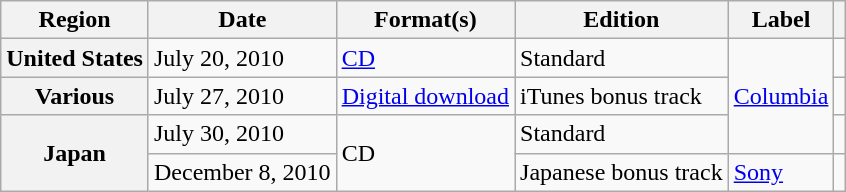<table class="wikitable plainrowheaders">
<tr>
<th scope="col">Region</th>
<th scope="col">Date</th>
<th scope="col">Format(s)</th>
<th scope="col">Edition</th>
<th scope="col">Label</th>
<th scope="col"></th>
</tr>
<tr>
<th scope="row">United States</th>
<td>July 20, 2010</td>
<td><a href='#'>CD</a></td>
<td>Standard</td>
<td rowspan="3"><a href='#'>Columbia</a></td>
<td style="text-align:center;"></td>
</tr>
<tr>
<th scope="row">Various</th>
<td>July 27, 2010</td>
<td><a href='#'>Digital download</a></td>
<td>iTunes bonus track</td>
<td style="text-align:center;"></td>
</tr>
<tr>
<th scope="row" rowspan="2">Japan</th>
<td>July 30, 2010</td>
<td rowspan="2">CD</td>
<td>Standard</td>
<td style="text-align:center;"></td>
</tr>
<tr>
<td>December 8, 2010</td>
<td>Japanese bonus track</td>
<td><a href='#'>Sony</a></td>
<td style="text-align:center;"></td>
</tr>
</table>
